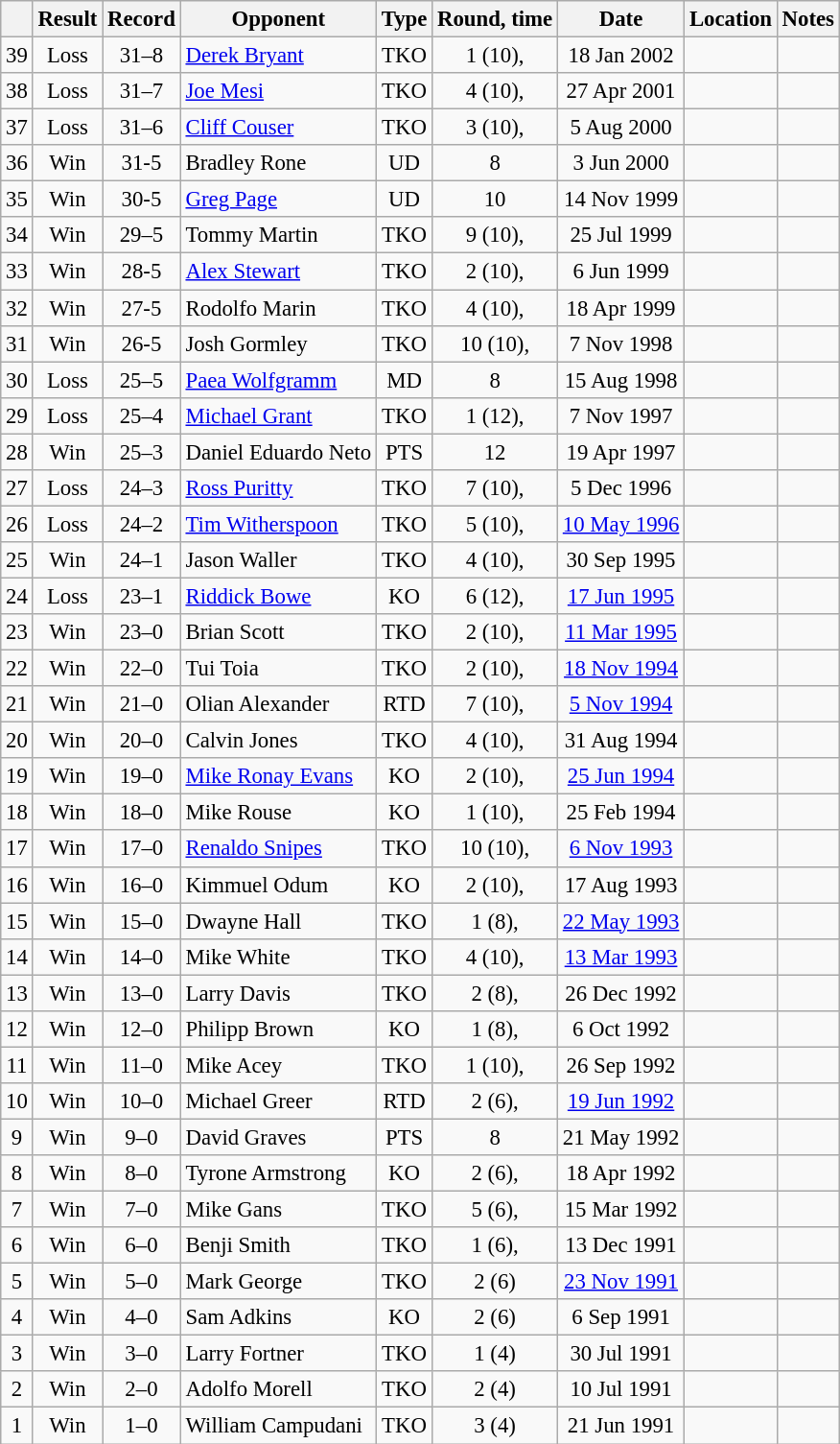<table class="wikitable" style="text-align:center; font-size:95%">
<tr>
<th></th>
<th>Result</th>
<th>Record</th>
<th>Opponent</th>
<th>Type</th>
<th>Round, time</th>
<th>Date</th>
<th>Location</th>
<th>Notes</th>
</tr>
<tr>
<td>39</td>
<td>Loss</td>
<td>31–8</td>
<td align=left> <a href='#'>Derek Bryant</a></td>
<td>TKO</td>
<td>1 (10), </td>
<td>18 Jan 2002</td>
<td align=left></td>
<td align=left></td>
</tr>
<tr>
<td>38</td>
<td>Loss</td>
<td>31–7</td>
<td align=left> <a href='#'>Joe Mesi</a></td>
<td>TKO</td>
<td>4 (10), </td>
<td>27 Apr 2001</td>
<td align=left></td>
<td align=left></td>
</tr>
<tr>
<td>37</td>
<td>Loss</td>
<td>31–6</td>
<td align=left> <a href='#'>Cliff Couser</a></td>
<td>TKO</td>
<td>3 (10), </td>
<td>5 Aug 2000</td>
<td align=left></td>
<td align=left></td>
</tr>
<tr>
<td>36</td>
<td>Win</td>
<td>31-5</td>
<td align=left> Bradley Rone</td>
<td>UD</td>
<td>8</td>
<td>3 Jun 2000</td>
<td align=left></td>
<td align=left></td>
</tr>
<tr>
<td>35</td>
<td>Win</td>
<td>30-5</td>
<td align=left> <a href='#'>Greg Page</a></td>
<td>UD</td>
<td>10</td>
<td>14 Nov 1999</td>
<td align=left></td>
<td align=left></td>
</tr>
<tr>
<td>34</td>
<td>Win</td>
<td>29–5</td>
<td align=left> Tommy Martin</td>
<td>TKO</td>
<td>9 (10), </td>
<td>25 Jul 1999</td>
<td align=left></td>
<td align=left></td>
</tr>
<tr>
<td>33</td>
<td>Win</td>
<td>28-5</td>
<td align=left> <a href='#'>Alex Stewart</a></td>
<td>TKO</td>
<td>2 (10), </td>
<td>6 Jun 1999</td>
<td align=left></td>
<td align=left></td>
</tr>
<tr>
<td>32</td>
<td>Win</td>
<td>27-5</td>
<td align=left> Rodolfo Marin</td>
<td>TKO</td>
<td>4 (10), </td>
<td>18 Apr 1999</td>
<td align=left></td>
<td align=left></td>
</tr>
<tr>
<td>31</td>
<td>Win</td>
<td>26-5</td>
<td align=left> Josh Gormley</td>
<td>TKO</td>
<td>10 (10), </td>
<td>7 Nov 1998</td>
<td align=left></td>
<td></td>
</tr>
<tr>
<td>30</td>
<td>Loss</td>
<td>25–5</td>
<td align=left> <a href='#'>Paea Wolfgramm</a></td>
<td>MD</td>
<td>8</td>
<td>15 Aug 1998</td>
<td align=left></td>
<td align=left></td>
</tr>
<tr>
<td>29</td>
<td>Loss</td>
<td>25–4</td>
<td align=left> <a href='#'>Michael Grant</a></td>
<td>TKO</td>
<td>1 (12), </td>
<td>7 Nov 1997</td>
<td align=left></td>
<td align=left></td>
</tr>
<tr>
<td>28</td>
<td>Win</td>
<td>25–3</td>
<td align=left> Daniel Eduardo Neto</td>
<td>PTS</td>
<td>12</td>
<td>19 Apr 1997</td>
<td align=left></td>
<td align=left></td>
</tr>
<tr>
<td>27</td>
<td>Loss</td>
<td>24–3</td>
<td align=left> <a href='#'>Ross Puritty</a></td>
<td>TKO</td>
<td>7 (10), </td>
<td>5 Dec 1996</td>
<td align=left></td>
<td align=left></td>
</tr>
<tr>
<td>26</td>
<td>Loss</td>
<td>24–2</td>
<td align=left> <a href='#'>Tim Witherspoon</a></td>
<td>TKO</td>
<td>5 (10), </td>
<td><a href='#'>10 May 1996</a></td>
<td align=left></td>
<td align=left></td>
</tr>
<tr>
<td>25</td>
<td>Win</td>
<td>24–1</td>
<td align=left> Jason Waller</td>
<td>TKO</td>
<td>4 (10), </td>
<td>30 Sep 1995</td>
<td align=left></td>
<td align=left></td>
</tr>
<tr>
<td>24</td>
<td>Loss</td>
<td>23–1</td>
<td align=left> <a href='#'>Riddick Bowe</a></td>
<td>KO</td>
<td>6 (12), </td>
<td><a href='#'>17 Jun 1995</a></td>
<td align=left></td>
<td align=left></td>
</tr>
<tr>
<td>23</td>
<td>Win</td>
<td>23–0</td>
<td align=left> Brian Scott</td>
<td>TKO</td>
<td>2 (10), </td>
<td><a href='#'>11 Mar 1995</a></td>
<td align=left></td>
<td align=left></td>
</tr>
<tr>
<td>22</td>
<td>Win</td>
<td>22–0</td>
<td align=left> Tui Toia</td>
<td>TKO</td>
<td>2 (10), </td>
<td><a href='#'>18 Nov 1994</a></td>
<td align=left></td>
<td align=left></td>
</tr>
<tr>
<td>21</td>
<td>Win</td>
<td>21–0</td>
<td align=left> Olian Alexander</td>
<td>RTD</td>
<td>7 (10), </td>
<td><a href='#'>5 Nov 1994</a></td>
<td align=left></td>
<td align=left></td>
</tr>
<tr>
<td>20</td>
<td>Win</td>
<td>20–0</td>
<td align=left> Calvin Jones</td>
<td>TKO</td>
<td>4 (10), </td>
<td>31 Aug 1994</td>
<td align=left></td>
<td align=left></td>
</tr>
<tr>
<td>19</td>
<td>Win</td>
<td>19–0</td>
<td align=left> <a href='#'>Mike Ronay Evans</a></td>
<td>KO</td>
<td>2 (10), </td>
<td><a href='#'>25 Jun 1994</a></td>
<td align=left></td>
<td align=left></td>
</tr>
<tr>
<td>18</td>
<td>Win</td>
<td>18–0</td>
<td align=left> Mike Rouse</td>
<td>KO</td>
<td>1 (10), </td>
<td>25 Feb 1994</td>
<td align=left></td>
<td align=left></td>
</tr>
<tr>
<td>17</td>
<td>Win</td>
<td>17–0</td>
<td align=left> <a href='#'>Renaldo Snipes</a></td>
<td>TKO</td>
<td>10 (10), </td>
<td><a href='#'>6 Nov 1993</a></td>
<td align=left></td>
<td align=left></td>
</tr>
<tr>
<td>16</td>
<td>Win</td>
<td>16–0</td>
<td align=left> Kimmuel Odum</td>
<td>KO</td>
<td>2 (10), </td>
<td>17 Aug 1993</td>
<td align=left></td>
<td align=left></td>
</tr>
<tr>
<td>15</td>
<td>Win</td>
<td>15–0</td>
<td align=left> Dwayne Hall</td>
<td>TKO</td>
<td>1 (8), </td>
<td><a href='#'>22 May 1993</a></td>
<td align=left></td>
<td align=left></td>
</tr>
<tr>
<td>14</td>
<td>Win</td>
<td>14–0</td>
<td align=left> Mike White</td>
<td>TKO</td>
<td>4 (10), </td>
<td><a href='#'>13 Mar 1993</a></td>
<td align=left></td>
<td align=left></td>
</tr>
<tr>
<td>13</td>
<td>Win</td>
<td>13–0</td>
<td align=left> Larry Davis</td>
<td>TKO</td>
<td>2 (8), </td>
<td>26 Dec 1992</td>
<td align=left></td>
<td align=left></td>
</tr>
<tr>
<td>12</td>
<td>Win</td>
<td>12–0</td>
<td align=left> Philipp Brown</td>
<td>KO</td>
<td>1 (8), </td>
<td>6 Oct 1992</td>
<td align=left></td>
<td align=left></td>
</tr>
<tr>
<td>11</td>
<td>Win</td>
<td>11–0</td>
<td align=left> Mike Acey</td>
<td>TKO</td>
<td>1 (10), </td>
<td>26 Sep 1992</td>
<td align=left></td>
<td align=left></td>
</tr>
<tr>
<td>10</td>
<td>Win</td>
<td>10–0</td>
<td align=left> Michael Greer</td>
<td>RTD</td>
<td>2 (6), </td>
<td><a href='#'>19 Jun 1992</a></td>
<td align=left></td>
<td align=left></td>
</tr>
<tr>
<td>9</td>
<td>Win</td>
<td>9–0</td>
<td align=left> David Graves</td>
<td>PTS</td>
<td>8</td>
<td>21 May 1992</td>
<td align=left></td>
<td align=left></td>
</tr>
<tr>
<td>8</td>
<td>Win</td>
<td>8–0</td>
<td align=left> Tyrone Armstrong</td>
<td>KO</td>
<td>2 (6), </td>
<td>18 Apr 1992</td>
<td align=left></td>
<td align=left></td>
</tr>
<tr>
<td>7</td>
<td>Win</td>
<td>7–0</td>
<td align=left> Mike Gans</td>
<td>TKO</td>
<td>5 (6), </td>
<td>15 Mar 1992</td>
<td align=left></td>
<td></td>
</tr>
<tr>
<td>6</td>
<td>Win</td>
<td>6–0</td>
<td align=left> Benji Smith</td>
<td>TKO</td>
<td>1 (6), </td>
<td>13 Dec 1991</td>
<td align=left></td>
<td></td>
</tr>
<tr>
<td>5</td>
<td>Win</td>
<td>5–0</td>
<td align=left> Mark George</td>
<td>TKO</td>
<td>2 (6)</td>
<td><a href='#'>23 Nov 1991</a></td>
<td align=left></td>
<td align=left></td>
</tr>
<tr>
<td>4</td>
<td>Win</td>
<td>4–0</td>
<td align=left> Sam Adkins</td>
<td>KO</td>
<td>2 (6)</td>
<td>6 Sep 1991</td>
<td align=left></td>
<td align=left></td>
</tr>
<tr>
<td>3</td>
<td>Win</td>
<td>3–0</td>
<td align=left> Larry Fortner</td>
<td>TKO</td>
<td>1 (4)</td>
<td>30 Jul 1991</td>
<td align=left></td>
<td align=left></td>
</tr>
<tr>
<td>2</td>
<td>Win</td>
<td>2–0</td>
<td align=left> Adolfo Morell</td>
<td>TKO</td>
<td>2 (4)</td>
<td>10 Jul 1991</td>
<td align=left></td>
<td align=left></td>
</tr>
<tr>
<td>1</td>
<td>Win</td>
<td>1–0</td>
<td align=left> William Campudani</td>
<td>TKO</td>
<td>3 (4)</td>
<td>21 Jun 1991</td>
<td align=left></td>
<td align=left></td>
</tr>
</table>
